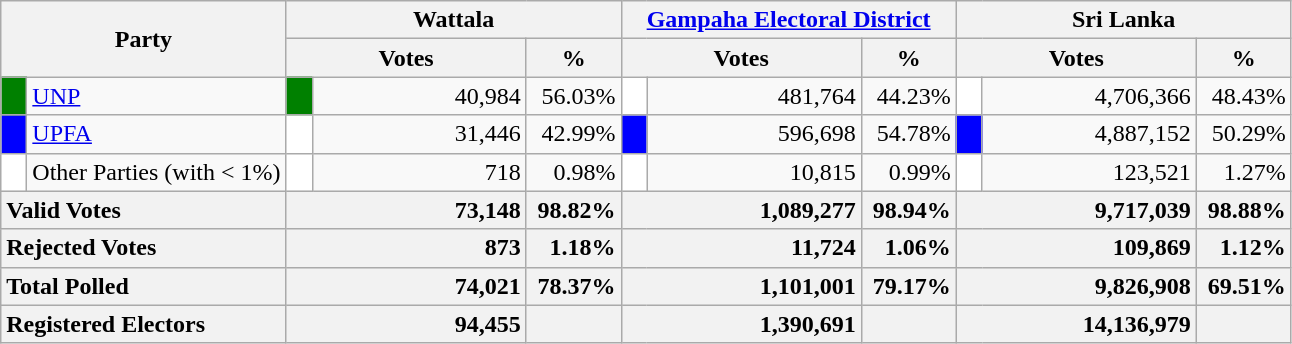<table class="wikitable">
<tr>
<th colspan="2" width="144px"rowspan="2">Party</th>
<th colspan="3" width="216px">Wattala</th>
<th colspan="3" width="216px"><a href='#'>Gampaha Electoral District</a></th>
<th colspan="3" width="216px">Sri Lanka</th>
</tr>
<tr>
<th colspan="2" width="144px">Votes</th>
<th>%</th>
<th colspan="2" width="144px">Votes</th>
<th>%</th>
<th colspan="2" width="144px">Votes</th>
<th>%</th>
</tr>
<tr>
<td style="background-color:green;" width="10px"></td>
<td style="text-align:left;"><a href='#'>UNP</a></td>
<td style="background-color:green;" width="10px"></td>
<td style="text-align:right;">40,984</td>
<td style="text-align:right;">56.03%</td>
<td style="background-color:white;" width="10px"></td>
<td style="text-align:right;">481,764</td>
<td style="text-align:right;">44.23%</td>
<td style="background-color:white;" width="10px"></td>
<td style="text-align:right;">4,706,366</td>
<td style="text-align:right;">48.43%</td>
</tr>
<tr>
<td style="background-color:blue;" width="10px"></td>
<td style="text-align:left;"><a href='#'>UPFA</a></td>
<td style="background-color:white;" width="10px"></td>
<td style="text-align:right;">31,446</td>
<td style="text-align:right;">42.99%</td>
<td style="background-color:blue;" width="10px"></td>
<td style="text-align:right;">596,698</td>
<td style="text-align:right;">54.78%</td>
<td style="background-color:blue;" width="10px"></td>
<td style="text-align:right;">4,887,152</td>
<td style="text-align:right;">50.29%</td>
</tr>
<tr>
<td style="background-color:white;" width="10px"></td>
<td style="text-align:left;">Other Parties (with < 1%)</td>
<td style="background-color:white;" width="10px"></td>
<td style="text-align:right;">718</td>
<td style="text-align:right;">0.98%</td>
<td style="background-color:white;" width="10px"></td>
<td style="text-align:right;">10,815</td>
<td style="text-align:right;">0.99%</td>
<td style="background-color:white;" width="10px"></td>
<td style="text-align:right;">123,521</td>
<td style="text-align:right;">1.27%</td>
</tr>
<tr>
<th colspan="2" width="144px"style="text-align:left;">Valid Votes</th>
<th style="text-align:right;"colspan="2" width="144px">73,148</th>
<th style="text-align:right;">98.82%</th>
<th style="text-align:right;"colspan="2" width="144px">1,089,277</th>
<th style="text-align:right;">98.94%</th>
<th style="text-align:right;"colspan="2" width="144px">9,717,039</th>
<th style="text-align:right;">98.88%</th>
</tr>
<tr>
<th colspan="2" width="144px"style="text-align:left;">Rejected Votes</th>
<th style="text-align:right;"colspan="2" width="144px">873</th>
<th style="text-align:right;">1.18%</th>
<th style="text-align:right;"colspan="2" width="144px">11,724</th>
<th style="text-align:right;">1.06%</th>
<th style="text-align:right;"colspan="2" width="144px">109,869</th>
<th style="text-align:right;">1.12%</th>
</tr>
<tr>
<th colspan="2" width="144px"style="text-align:left;">Total Polled</th>
<th style="text-align:right;"colspan="2" width="144px">74,021</th>
<th style="text-align:right;">78.37%</th>
<th style="text-align:right;"colspan="2" width="144px">1,101,001</th>
<th style="text-align:right;">79.17%</th>
<th style="text-align:right;"colspan="2" width="144px">9,826,908</th>
<th style="text-align:right;">69.51%</th>
</tr>
<tr>
<th colspan="2" width="144px"style="text-align:left;">Registered Electors</th>
<th style="text-align:right;"colspan="2" width="144px">94,455</th>
<th></th>
<th style="text-align:right;"colspan="2" width="144px">1,390,691</th>
<th></th>
<th style="text-align:right;"colspan="2" width="144px">14,136,979</th>
<th></th>
</tr>
</table>
